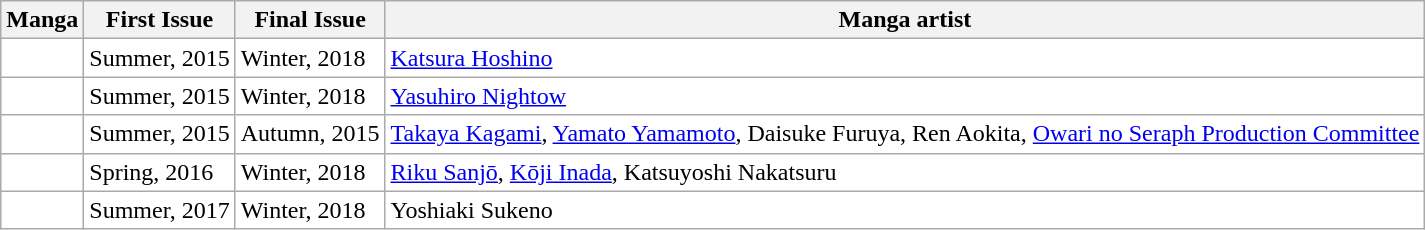<table class="wikitable sortable" style="background: #FFF;">
<tr>
<th>Manga</th>
<th>First Issue</th>
<th>Final Issue</th>
<th>Manga artist</th>
</tr>
<tr>
<td></td>
<td>Summer, 2015</td>
<td>Winter, 2018</td>
<td><a href='#'>Katsura Hoshino</a></td>
</tr>
<tr>
<td></td>
<td>Summer, 2015</td>
<td>Winter, 2018</td>
<td><a href='#'>Yasuhiro Nightow</a></td>
</tr>
<tr>
<td></td>
<td>Summer, 2015</td>
<td>Autumn, 2015</td>
<td><a href='#'>Takaya Kagami</a>, <a href='#'>Yamato Yamamoto</a>, Daisuke Furuya, Ren Aokita, <a href='#'>Owari no Seraph Production Committee</a></td>
</tr>
<tr>
<td></td>
<td>Spring, 2016</td>
<td>Winter, 2018</td>
<td><a href='#'>Riku Sanjō</a>, <a href='#'>Kōji Inada</a>, Katsuyoshi Nakatsuru</td>
</tr>
<tr>
<td></td>
<td>Summer, 2017</td>
<td>Winter, 2018</td>
<td>Yoshiaki Sukeno</td>
</tr>
</table>
